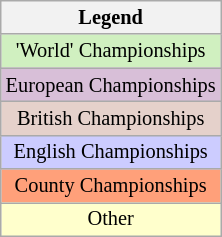<table class="wikitable collapsible collapsed" style="font-size:85%; text-align: center;">
<tr>
<th><strong>Legend</strong></th>
</tr>
<tr style="background:#d0f0c0;">
<td>'World' Championships</td>
</tr>
<tr style="background:thistle;">
<td>European Championships</td>
</tr>
<tr style="background:#e5d1cb;">
<td>British Championships</td>
</tr>
<tr style="background:#ccf;">
<td>English Championships</td>
</tr>
<tr style="background:#ffa07a;">
<td>County Championships</td>
</tr>
<tr style="background:#ffc;">
<td>Other</td>
</tr>
</table>
